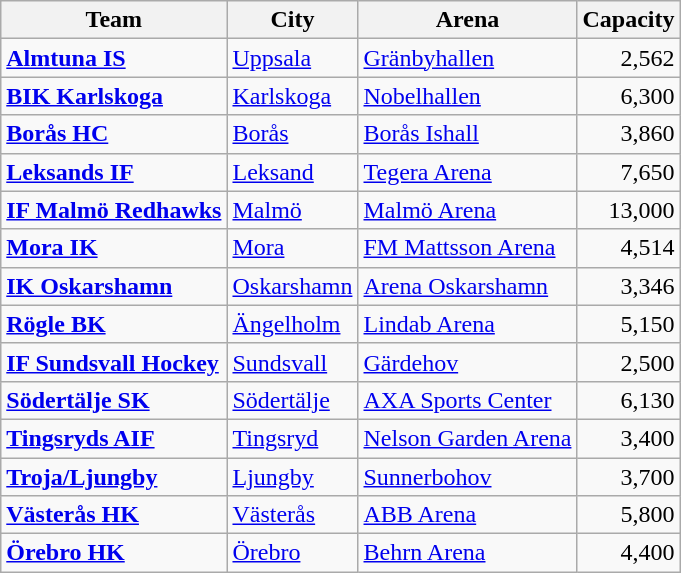<table class="wikitable sortable">
<tr>
<th>Team</th>
<th>City</th>
<th>Arena</th>
<th>Capacity</th>
</tr>
<tr>
<td><strong><a href='#'>Almtuna IS</a></strong></td>
<td><a href='#'>Uppsala</a></td>
<td><a href='#'>Gränbyhallen</a></td>
<td align="right">2,562</td>
</tr>
<tr>
<td><strong><a href='#'>BIK Karlskoga</a></strong></td>
<td><a href='#'>Karlskoga</a></td>
<td><a href='#'>Nobelhallen</a></td>
<td align="right">6,300</td>
</tr>
<tr>
<td><strong><a href='#'>Borås HC</a></strong></td>
<td><a href='#'>Borås</a></td>
<td><a href='#'>Borås Ishall</a></td>
<td align="right">3,860</td>
</tr>
<tr>
<td><strong><a href='#'>Leksands IF</a></strong></td>
<td><a href='#'>Leksand</a></td>
<td><a href='#'>Tegera Arena</a></td>
<td align="right">7,650</td>
</tr>
<tr>
<td><strong><a href='#'>IF Malmö Redhawks</a></strong></td>
<td><a href='#'>Malmö</a></td>
<td><a href='#'>Malmö Arena</a></td>
<td align="right">13,000</td>
</tr>
<tr>
<td><strong><a href='#'>Mora IK</a></strong></td>
<td><a href='#'>Mora</a></td>
<td><a href='#'>FM Mattsson Arena</a></td>
<td align="right">4,514</td>
</tr>
<tr>
<td><strong><a href='#'>IK Oskarshamn</a></strong></td>
<td><a href='#'>Oskarshamn</a></td>
<td><a href='#'>Arena Oskarshamn</a></td>
<td align="right">3,346</td>
</tr>
<tr>
<td><strong><a href='#'>Rögle BK</a></strong></td>
<td><a href='#'>Ängelholm</a></td>
<td><a href='#'>Lindab Arena</a></td>
<td align="right">5,150</td>
</tr>
<tr>
<td><strong><a href='#'>IF Sundsvall Hockey</a></strong></td>
<td><a href='#'>Sundsvall</a></td>
<td><a href='#'>Gärdehov</a></td>
<td align="right">2,500</td>
</tr>
<tr>
<td><strong><a href='#'>Södertälje SK</a></strong></td>
<td><a href='#'>Södertälje</a></td>
<td><a href='#'>AXA Sports Center</a></td>
<td align="right">6,130</td>
</tr>
<tr>
<td><strong><a href='#'>Tingsryds AIF</a></strong></td>
<td><a href='#'>Tingsryd</a></td>
<td><a href='#'>Nelson Garden Arena</a></td>
<td align="right">3,400</td>
</tr>
<tr>
<td><strong><a href='#'>Troja/Ljungby</a></strong></td>
<td><a href='#'>Ljungby</a></td>
<td><a href='#'>Sunnerbohov</a></td>
<td align="right">3,700</td>
</tr>
<tr>
<td><strong><a href='#'>Västerås HK</a></strong></td>
<td><a href='#'>Västerås</a></td>
<td><a href='#'>ABB Arena</a></td>
<td align="right">5,800</td>
</tr>
<tr>
<td><strong><a href='#'>Örebro HK</a></strong></td>
<td><a href='#'>Örebro</a></td>
<td><a href='#'>Behrn Arena</a></td>
<td align="right">4,400</td>
</tr>
</table>
